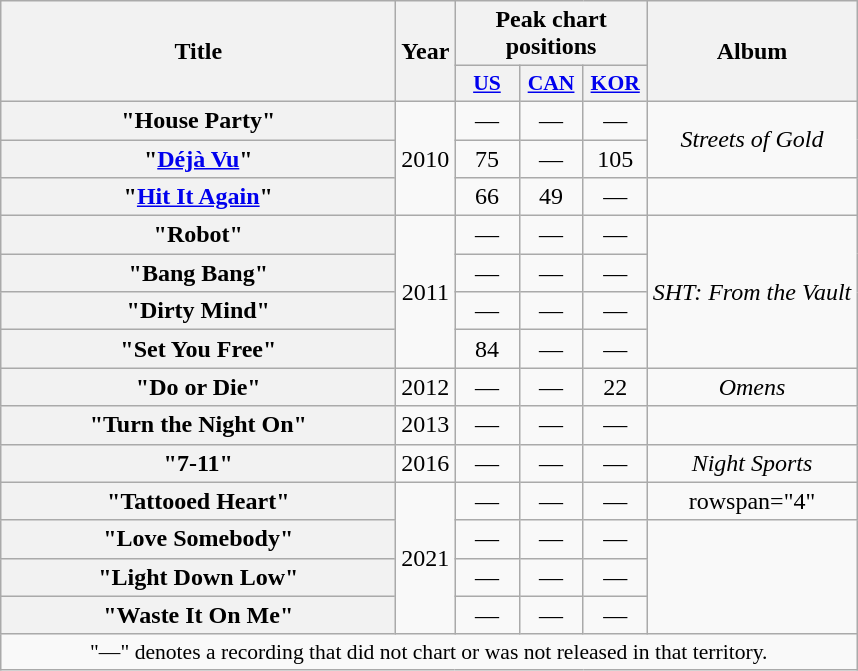<table class="wikitable plainrowheaders" style="text-align:center;" border="1">
<tr>
<th scope="col" rowspan="2" style="width:16em;">Title</th>
<th scope="col" rowspan="2">Year</th>
<th scope="col" colspan="3">Peak chart<br>positions</th>
<th scope="col" rowspan="2">Album</th>
</tr>
<tr>
<th scope="col" style="width:2.5em;font-size:90%;"><a href='#'>US</a><br></th>
<th scope="col" style="width:2.5em;font-size:90%;"><a href='#'>CAN</a><br></th>
<th scope="col" style="width:2.5em;font-size:90%;"><a href='#'>KOR</a><br></th>
</tr>
<tr>
<th scope="row">"House Party"</th>
<td rowspan="3">2010</td>
<td>—</td>
<td>—</td>
<td>—</td>
<td rowspan="2"><em>Streets of Gold</em></td>
</tr>
<tr>
<th scope="row">"<a href='#'>Déjà Vu</a>"</th>
<td>75</td>
<td>—</td>
<td>105</td>
</tr>
<tr>
<th scope="row">"<a href='#'>Hit It Again</a>"</th>
<td>66</td>
<td>49</td>
<td>—</td>
<td></td>
</tr>
<tr>
<th scope="row">"Robot"</th>
<td rowspan="4">2011</td>
<td>—</td>
<td>—</td>
<td>—</td>
<td rowspan="4"><em>SHT: From the Vault</em></td>
</tr>
<tr>
<th scope="row">"Bang Bang"</th>
<td>—</td>
<td>—</td>
<td>—</td>
</tr>
<tr>
<th scope="row">"Dirty Mind"</th>
<td>—</td>
<td>—</td>
<td>—</td>
</tr>
<tr>
<th scope="row">"Set You Free"</th>
<td>84</td>
<td>—</td>
<td>—</td>
</tr>
<tr>
<th scope="row">"Do or Die"</th>
<td>2012</td>
<td>—</td>
<td>—</td>
<td>22</td>
<td><em>Omens</em></td>
</tr>
<tr>
<th scope="row">"Turn the Night On"</th>
<td>2013</td>
<td>—</td>
<td>—</td>
<td>—</td>
<td></td>
</tr>
<tr>
<th scope="row">"7-11"</th>
<td>2016</td>
<td>—</td>
<td>—</td>
<td>—</td>
<td><em>Night Sports</em></td>
</tr>
<tr>
<th scope="row">"Tattooed Heart"</th>
<td rowspan="4">2021</td>
<td>—</td>
<td>—</td>
<td>—</td>
<td>rowspan="4" </td>
</tr>
<tr>
<th scope="row">"Love Somebody"</th>
<td>—</td>
<td>—</td>
<td>—</td>
</tr>
<tr>
<th scope="row">"Light Down Low"</th>
<td>—</td>
<td>—</td>
<td>—</td>
</tr>
<tr>
<th scope="row">"Waste It On Me"</th>
<td>—</td>
<td>—</td>
<td>—</td>
</tr>
<tr>
<td colspan="8" style="font-size:90%">"—" denotes a recording that did not chart or was not released in that territory.</td>
</tr>
</table>
